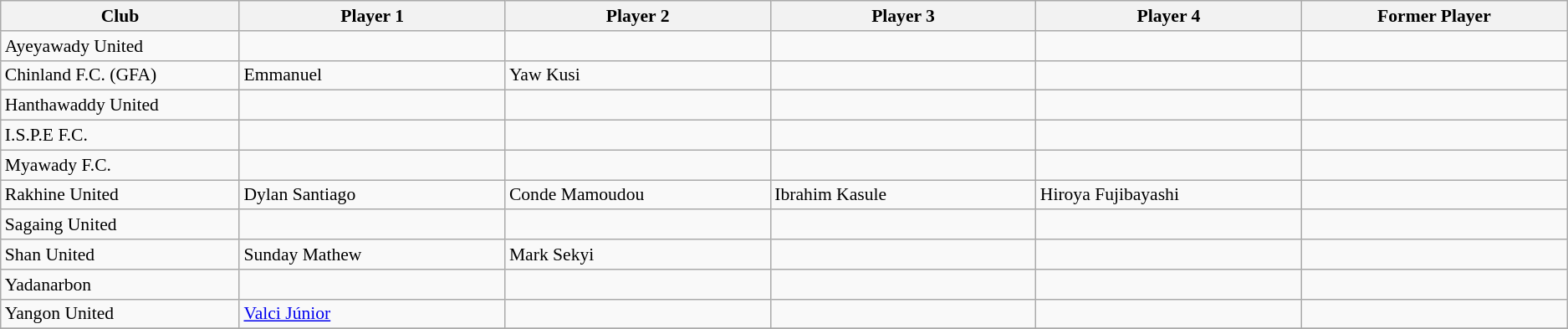<table class="wikitable sortable" style="font-size:90%;">
<tr>
<th style="width:9%">Club</th>
<th style="width:10%">Player 1</th>
<th style="width:10%">Player 2</th>
<th style="width:10%">Player 3</th>
<th style="width:10%">Player 4</th>
<th style="width:10%">Former Player</th>
</tr>
<tr>
<td>Ayeyawady United</td>
<td></td>
<td></td>
<td></td>
<td></td>
<td></td>
</tr>
<tr>
<td>Chinland F.C. (GFA)</td>
<td> Emmanuel</td>
<td> Yaw Kusi</td>
<td></td>
<td></td>
<td></td>
</tr>
<tr>
<td>Hanthawaddy United</td>
<td></td>
<td></td>
<td></td>
<td></td>
<td></td>
</tr>
<tr>
<td>I.S.P.E F.C.</td>
<td></td>
<td></td>
<td></td>
<td></td>
<td></td>
</tr>
<tr>
<td>Myawady F.C.</td>
<td></td>
<td></td>
<td></td>
<td></td>
<td></td>
</tr>
<tr>
<td>Rakhine United</td>
<td> Dylan Santiago</td>
<td> Conde Mamoudou</td>
<td> Ibrahim Kasule</td>
<td> Hiroya Fujibayashi</td>
<td></td>
</tr>
<tr>
<td>Sagaing United</td>
<td></td>
<td></td>
<td></td>
<td></td>
<td></td>
</tr>
<tr>
<td>Shan United</td>
<td> Sunday Mathew</td>
<td> Mark Sekyi</td>
<td></td>
<td></td>
<td></td>
</tr>
<tr>
<td>Yadanarbon</td>
<td></td>
<td></td>
<td></td>
<td></td>
<td></td>
</tr>
<tr>
<td>Yangon United</td>
<td> <a href='#'>Valci Júnior</a></td>
<td></td>
<td></td>
<td></td>
<td></td>
</tr>
<tr>
</tr>
</table>
